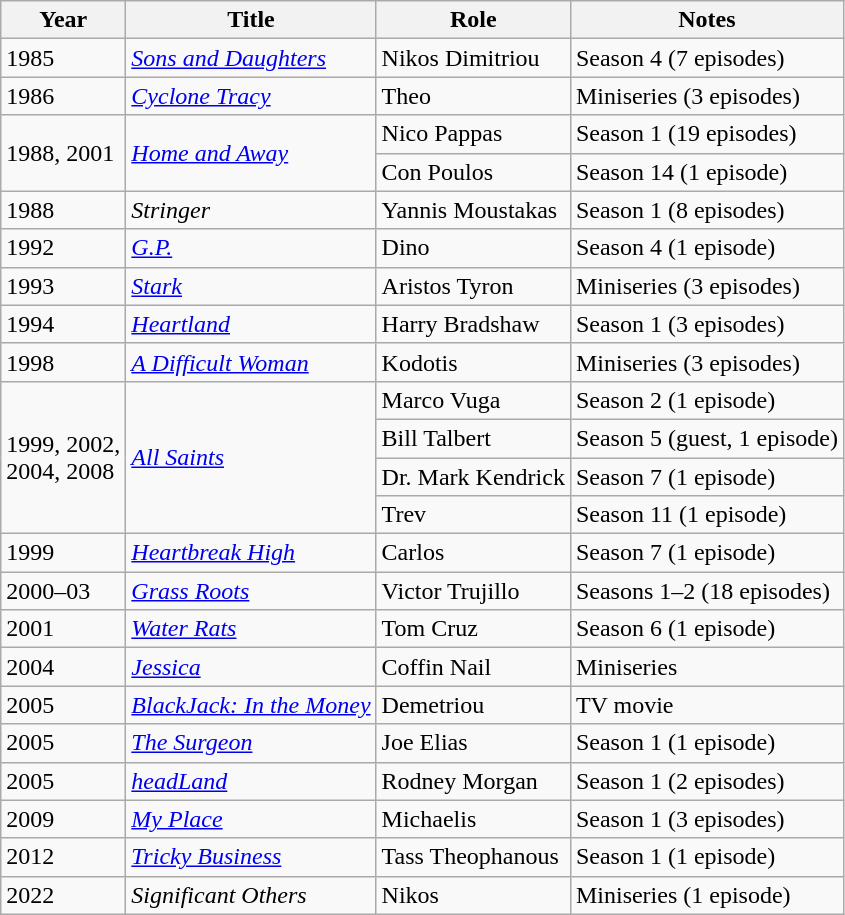<table class="wikitable">
<tr>
<th>Year</th>
<th>Title</th>
<th>Role</th>
<th>Notes</th>
</tr>
<tr>
<td>1985</td>
<td><em><a href='#'>Sons and Daughters</a></em></td>
<td>Nikos Dimitriou</td>
<td>Season 4 (7 episodes)</td>
</tr>
<tr>
<td>1986</td>
<td><em><a href='#'>Cyclone Tracy</a></em></td>
<td>Theo</td>
<td>Miniseries (3 episodes)</td>
</tr>
<tr>
<td rowspan="2">1988, 2001</td>
<td rowspan="2"><em><a href='#'>Home and Away</a></em></td>
<td>Nico Pappas</td>
<td>Season 1 (19 episodes)</td>
</tr>
<tr>
<td>Con Poulos</td>
<td>Season 14 (1 episode)</td>
</tr>
<tr>
<td>1988</td>
<td><em>Stringer</em></td>
<td>Yannis Moustakas</td>
<td>Season 1 (8 episodes)</td>
</tr>
<tr>
<td>1992</td>
<td><em><a href='#'>G.P.</a></em></td>
<td>Dino</td>
<td>Season 4 (1 episode)</td>
</tr>
<tr>
<td>1993</td>
<td><em><a href='#'>Stark</a></em></td>
<td>Aristos Tyron</td>
<td>Miniseries (3 episodes)</td>
</tr>
<tr>
<td>1994</td>
<td><em><a href='#'>Heartland</a></em></td>
<td>Harry Bradshaw</td>
<td>Season 1 (3 episodes)</td>
</tr>
<tr>
<td>1998</td>
<td><em><a href='#'>A Difficult Woman</a></em></td>
<td>Kodotis</td>
<td>Miniseries (3 episodes)</td>
</tr>
<tr>
<td rowspan="4">1999, 2002,<br>2004, 2008</td>
<td rowspan="4"><em><a href='#'>All Saints</a></em></td>
<td>Marco Vuga</td>
<td>Season 2 (1 episode)</td>
</tr>
<tr>
<td>Bill Talbert</td>
<td>Season 5 (guest, 1 episode)</td>
</tr>
<tr>
<td>Dr. Mark Kendrick</td>
<td>Season 7 (1 episode)</td>
</tr>
<tr>
<td>Trev</td>
<td>Season 11 (1 episode)</td>
</tr>
<tr>
<td>1999</td>
<td><em><a href='#'>Heartbreak High</a></em></td>
<td>Carlos</td>
<td>Season 7 (1 episode)</td>
</tr>
<tr>
<td>2000–03</td>
<td><em><a href='#'>Grass Roots</a></em></td>
<td>Victor Trujillo</td>
<td>Seasons 1–2 (18 episodes)</td>
</tr>
<tr>
<td>2001</td>
<td><em><a href='#'>Water Rats</a></em></td>
<td>Tom Cruz</td>
<td>Season 6 (1 episode)</td>
</tr>
<tr>
<td>2004</td>
<td><em><a href='#'>Jessica</a></em></td>
<td>Coffin Nail</td>
<td>Miniseries</td>
</tr>
<tr>
<td>2005</td>
<td><em><a href='#'>BlackJack: In the Money</a></em></td>
<td>Demetriou</td>
<td>TV movie</td>
</tr>
<tr>
<td>2005</td>
<td><em><a href='#'>The Surgeon</a></em></td>
<td>Joe Elias</td>
<td>Season 1 (1 episode)</td>
</tr>
<tr>
<td>2005</td>
<td><em><a href='#'>headLand</a></em></td>
<td>Rodney Morgan</td>
<td>Season 1 (2 episodes)</td>
</tr>
<tr>
<td>2009</td>
<td><em><a href='#'>My Place</a></em></td>
<td>Michaelis</td>
<td>Season 1 (3 episodes)</td>
</tr>
<tr>
<td>2012</td>
<td><em><a href='#'>Tricky Business</a></em></td>
<td>Tass Theophanous</td>
<td>Season 1 (1 episode)</td>
</tr>
<tr>
<td>2022</td>
<td><em>Significant Others</em></td>
<td>Nikos</td>
<td>Miniseries (1 episode)</td>
</tr>
</table>
